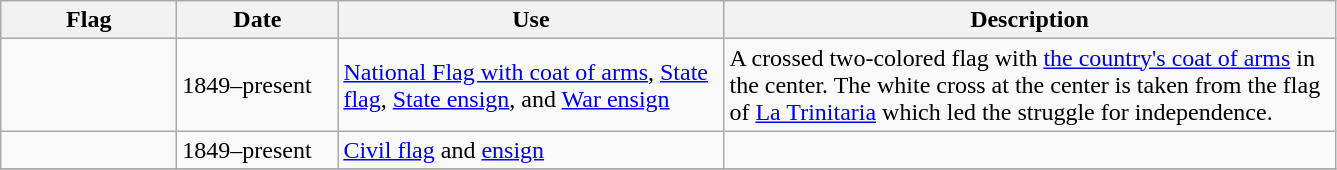<table class="wikitable" style="background:#f9f9f9">
<tr>
<th width="110">Flag</th>
<th width="100">Date</th>
<th width="250">Use</th>
<th width="400">Description</th>
</tr>
<tr>
<td></td>
<td>1849–present</td>
<td><a href='#'>National Flag with coat of arms</a>, <a href='#'>State flag</a>, <a href='#'>State ensign</a>, and <a href='#'>War ensign</a></td>
<td>A crossed two-colored flag with <a href='#'>the country's coat of arms</a> in the center. The white cross at the center is taken from the flag of <a href='#'>La Trinitaria</a> which led the struggle for independence.</td>
</tr>
<tr>
<td></td>
<td>1849–present</td>
<td><a href='#'>Civil flag</a> and <a href='#'>ensign</a></td>
<td></td>
</tr>
<tr>
</tr>
</table>
